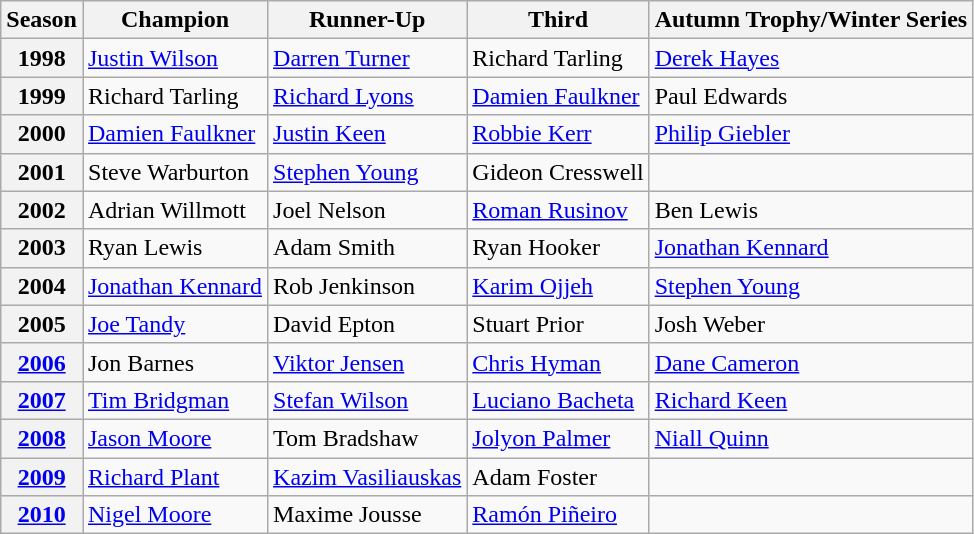<table class="wikitable">
<tr>
<th>Season</th>
<th>Champion</th>
<th>Runner-Up</th>
<th>Third</th>
<th>Autumn Trophy/Winter Series</th>
</tr>
<tr>
<th>1998</th>
<td> <a href='#'>Justin Wilson</a></td>
<td> <a href='#'>Darren Turner</a></td>
<td> Richard Tarling</td>
<td> <a href='#'>Derek Hayes</a></td>
</tr>
<tr>
<th>1999</th>
<td> Richard Tarling</td>
<td> <a href='#'>Richard Lyons</a></td>
<td> <a href='#'>Damien Faulkner</a></td>
<td> Paul Edwards</td>
</tr>
<tr>
<th>2000</th>
<td> <a href='#'>Damien Faulkner</a></td>
<td> <a href='#'>Justin Keen</a></td>
<td> <a href='#'>Robbie Kerr</a></td>
<td> <a href='#'>Philip Giebler</a></td>
</tr>
<tr>
<th>2001</th>
<td> Steve Warburton</td>
<td> <a href='#'>Stephen Young</a></td>
<td> Gideon Cresswell</td>
<td></td>
</tr>
<tr>
<th>2002</th>
<td> Adrian Willmott</td>
<td> Joel Nelson</td>
<td> <a href='#'>Roman Rusinov</a></td>
<td> Ben Lewis</td>
</tr>
<tr>
<th>2003</th>
<td> Ryan Lewis</td>
<td> Adam Smith</td>
<td> Ryan Hooker</td>
<td> <a href='#'>Jonathan Kennard</a></td>
</tr>
<tr>
<th>2004</th>
<td> <a href='#'>Jonathan Kennard</a></td>
<td> Rob Jenkinson</td>
<td> <a href='#'>Karim Ojjeh</a></td>
<td> <a href='#'>Stephen Young</a></td>
</tr>
<tr>
<th>2005</th>
<td> <a href='#'>Joe Tandy</a></td>
<td> David Epton</td>
<td> Stuart Prior</td>
<td> Josh Weber</td>
</tr>
<tr>
<th><a href='#'>2006</a></th>
<td> Jon Barnes</td>
<td> <a href='#'>Viktor Jensen</a></td>
<td> <a href='#'>Chris Hyman</a></td>
<td> <a href='#'>Dane Cameron</a></td>
</tr>
<tr>
<th><a href='#'>2007</a></th>
<td> <a href='#'>Tim Bridgman</a></td>
<td> <a href='#'>Stefan Wilson</a></td>
<td> <a href='#'>Luciano Bacheta</a></td>
<td> <a href='#'>Richard Keen</a></td>
</tr>
<tr>
<th><a href='#'>2008</a></th>
<td> <a href='#'>Jason Moore</a></td>
<td> Tom Bradshaw</td>
<td> <a href='#'>Jolyon Palmer</a></td>
<td> <a href='#'>Niall Quinn</a></td>
</tr>
<tr>
<th><a href='#'>2009</a></th>
<td> <a href='#'>Richard Plant</a></td>
<td> <a href='#'>Kazim Vasiliauskas</a></td>
<td> Adam Foster</td>
<td></td>
</tr>
<tr>
<th><a href='#'>2010</a></th>
<td> <a href='#'>Nigel Moore</a></td>
<td> Maxime Jousse</td>
<td> <a href='#'>Ramón Piñeiro</a></td>
<td></td>
</tr>
</table>
